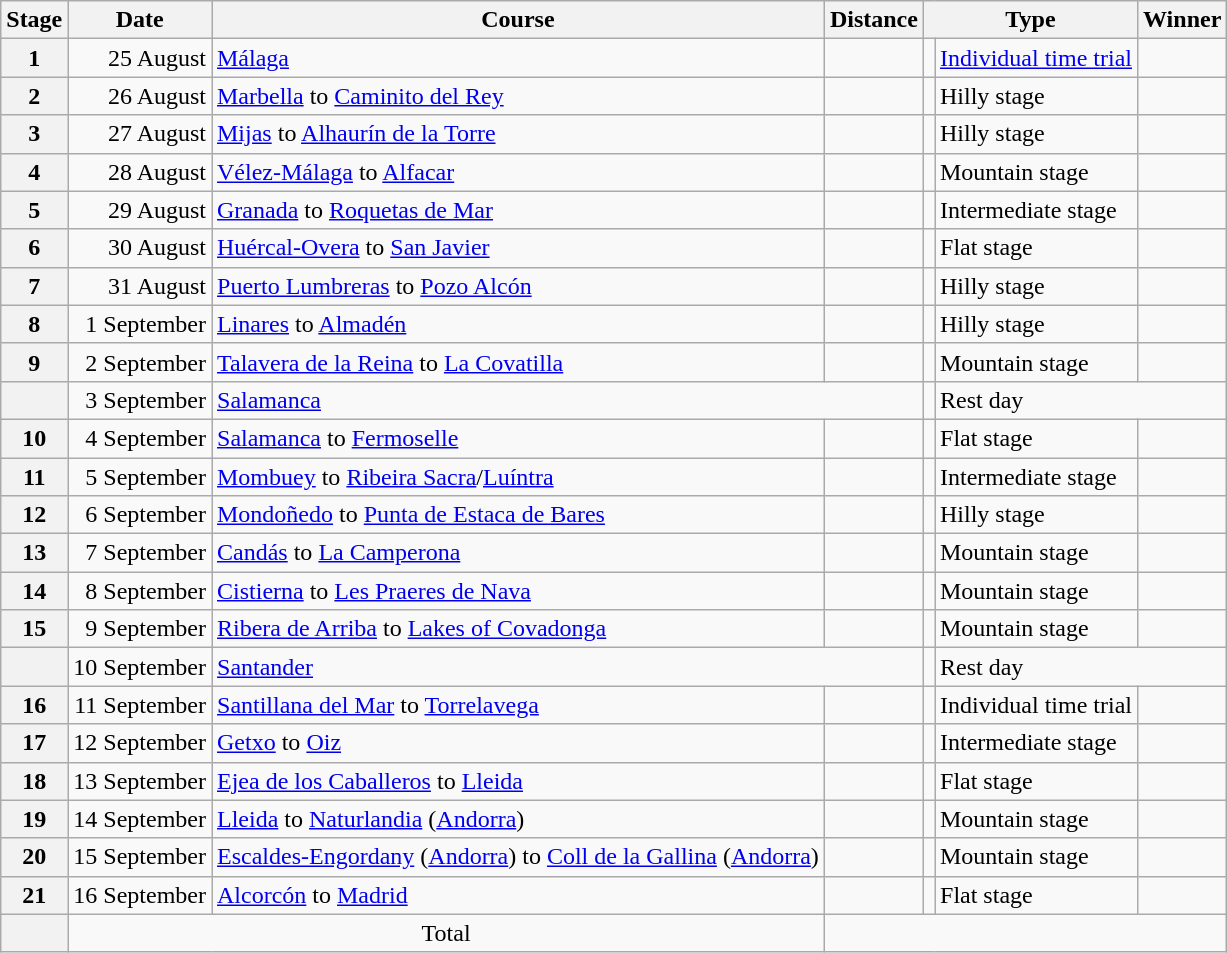<table class="wikitable">
<tr>
<th scope="col">Stage</th>
<th scope="col">Date</th>
<th scope="col">Course</th>
<th scope="col">Distance</th>
<th scope="col" colspan="2">Type</th>
<th scope="col">Winner</th>
</tr>
<tr>
<th scope="row">1</th>
<td style="text-align:right">25 August</td>
<td><a href='#'>Málaga</a></td>
<td style="text-align:center;"></td>
<td></td>
<td><a href='#'>Individual time trial</a></td>
<td></td>
</tr>
<tr>
<th scope="row">2</th>
<td style="text-align:right">26 August</td>
<td><a href='#'>Marbella</a> to <a href='#'>Caminito del Rey</a></td>
<td style="text-align:center;"></td>
<td></td>
<td>Hilly stage</td>
<td></td>
</tr>
<tr>
<th scope="row">3</th>
<td style="text-align:right">27 August</td>
<td><a href='#'>Mijas</a> to <a href='#'>Alhaurín de la Torre</a></td>
<td style="text-align:center;"></td>
<td></td>
<td>Hilly  stage</td>
<td></td>
</tr>
<tr>
<th scope="row">4</th>
<td style="text-align:right">28 August</td>
<td><a href='#'>Vélez-Málaga</a> to <a href='#'>Alfacar</a></td>
<td style="text-align:center;"></td>
<td></td>
<td>Mountain stage</td>
<td></td>
</tr>
<tr>
<th scope="row">5</th>
<td style="text-align:right">29 August</td>
<td><a href='#'>Granada</a> to <a href='#'>Roquetas de Mar</a></td>
<td style="text-align:center;"></td>
<td></td>
<td>Intermediate stage</td>
<td></td>
</tr>
<tr>
<th scope="row">6</th>
<td style="text-align:right">30 August</td>
<td><a href='#'>Huércal-Overa</a> to <a href='#'>San Javier</a></td>
<td style="text-align:center;"></td>
<td></td>
<td>Flat stage</td>
<td></td>
</tr>
<tr>
<th scope="row">7</th>
<td style="text-align:right">31 August</td>
<td><a href='#'>Puerto Lumbreras</a> to <a href='#'>Pozo Alcón</a></td>
<td style="text-align:center;"></td>
<td></td>
<td>Hilly stage</td>
<td></td>
</tr>
<tr>
<th scope="row">8</th>
<td style="text-align:right">1 September</td>
<td><a href='#'>Linares</a> to <a href='#'>Almadén</a></td>
<td style="text-align:center;"></td>
<td></td>
<td>Hilly stage</td>
<td></td>
</tr>
<tr>
<th scope="row">9</th>
<td style="text-align:right">2 September</td>
<td><a href='#'>Talavera de la Reina</a> to <a href='#'>La Covatilla</a></td>
<td style="text-align:center;"></td>
<td></td>
<td>Mountain stage</td>
<td></td>
</tr>
<tr>
<th></th>
<td style="text-align:right">3 September</td>
<td colspan="2" style="text-align:left;"><a href='#'>Salamanca</a></td>
<td></td>
<td colspan="2">Rest day</td>
</tr>
<tr>
<th scope="row">10</th>
<td style="text-align:right">4 September</td>
<td><a href='#'>Salamanca</a> to <a href='#'>Fermoselle</a></td>
<td style="text-align:center;"></td>
<td></td>
<td>Flat stage</td>
<td></td>
</tr>
<tr>
<th scope="row">11</th>
<td style="text-align:right">5 September</td>
<td><a href='#'>Mombuey</a> to <a href='#'>Ribeira Sacra</a>/<a href='#'>Luíntra</a></td>
<td style="text-align:center;"></td>
<td></td>
<td>Intermediate stage</td>
<td></td>
</tr>
<tr>
<th scope="row">12</th>
<td style="text-align:right">6 September</td>
<td><a href='#'>Mondoñedo</a> to <a href='#'>Punta de Estaca de Bares</a></td>
<td style="text-align:center;"></td>
<td></td>
<td>Hilly stage</td>
<td></td>
</tr>
<tr>
<th scope="row">13</th>
<td style="text-align:right">7 September</td>
<td><a href='#'>Candás</a> to <a href='#'>La Camperona</a></td>
<td style="text-align:center;"></td>
<td></td>
<td>Mountain stage</td>
<td></td>
</tr>
<tr>
<th scope="row">14</th>
<td style="text-align:right">8 September</td>
<td><a href='#'>Cistierna</a> to <a href='#'>Les Praeres de Nava</a></td>
<td style="text-align:center;"></td>
<td></td>
<td>Mountain stage</td>
<td></td>
</tr>
<tr>
<th scope="row">15</th>
<td style="text-align:right">9 September</td>
<td><a href='#'>Ribera de Arriba</a> to <a href='#'>Lakes of Covadonga</a></td>
<td style="text-align:center;"></td>
<td></td>
<td>Mountain stage</td>
<td></td>
</tr>
<tr>
<th></th>
<td style="text-align:right">10 September</td>
<td colspan="2" style="text-align:left;"><a href='#'>Santander</a></td>
<td></td>
<td colspan="2">Rest day</td>
</tr>
<tr>
<th scope="row">16</th>
<td style="text-align:right">11 September</td>
<td><a href='#'>Santillana del Mar</a> to <a href='#'>Torrelavega</a></td>
<td style="text-align:center;"></td>
<td></td>
<td>Individual time trial</td>
<td></td>
</tr>
<tr>
<th scope="row">17</th>
<td style="text-align:right">12 September</td>
<td><a href='#'>Getxo</a> to <a href='#'>Oiz</a></td>
<td style="text-align:center;"></td>
<td></td>
<td>Intermediate stage</td>
<td></td>
</tr>
<tr>
<th scope="row">18</th>
<td style="text-align:right">13 September</td>
<td><a href='#'>Ejea de los Caballeros</a> to <a href='#'>Lleida</a></td>
<td style="text-align:center;"></td>
<td></td>
<td>Flat stage</td>
<td></td>
</tr>
<tr>
<th scope="row">19</th>
<td style="text-align:right">14 September</td>
<td><a href='#'>Lleida</a> to <a href='#'>Naturlandia</a> (<a href='#'>Andorra</a>)</td>
<td style="text-align:center;"></td>
<td></td>
<td>Mountain stage</td>
<td></td>
</tr>
<tr>
<th scope="row">20</th>
<td style="text-align:right">15 September</td>
<td><a href='#'>Escaldes-Engordany</a> (<a href='#'>Andorra</a>) to <a href='#'>Coll de la Gallina</a> (<a href='#'>Andorra</a>)</td>
<td style="text-align:center;"></td>
<td></td>
<td>Mountain stage</td>
<td></td>
</tr>
<tr>
<th scope="row">21</th>
<td style="text-align:right">16 September</td>
<td><a href='#'>Alcorcón</a> to <a href='#'>Madrid</a></td>
<td style="text-align:center;"></td>
<td></td>
<td>Flat stage</td>
<td></td>
</tr>
<tr>
<th scope="row"></th>
<td colspan="2" style="text-align:center">Total</td>
<td colspan="5" style="text-align:center"></td>
</tr>
</table>
